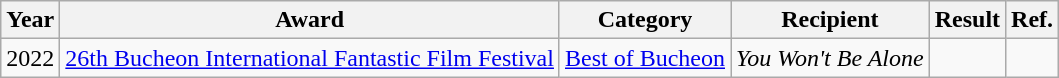<table class="wikitable sortable">
<tr>
<th>Year</th>
<th>Award</th>
<th>Category</th>
<th>Recipient</th>
<th>Result</th>
<th class="unsortable">Ref.</th>
</tr>
<tr>
<td>2022</td>
<td><a href='#'>26th Bucheon International Fantastic Film Festival</a></td>
<td><a href='#'>Best of Bucheon</a></td>
<td><em>You Won't Be Alone</em></td>
<td></td>
<td></td>
</tr>
</table>
